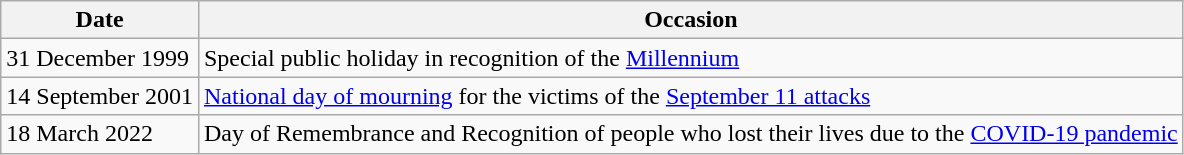<table class="wikitable">
<tr>
<th>Date</th>
<th>Occasion</th>
</tr>
<tr>
<td>31 December 1999</td>
<td>Special public holiday in recognition of the <a href='#'>Millennium</a></td>
</tr>
<tr>
<td>14 September 2001</td>
<td><a href='#'>National day of mourning</a> for the victims of the <a href='#'>September 11 attacks</a></td>
</tr>
<tr>
<td>18 March 2022</td>
<td>Day of Remembrance and Recognition of people who lost their lives due to the <a href='#'>COVID-19 pandemic</a></td>
</tr>
</table>
